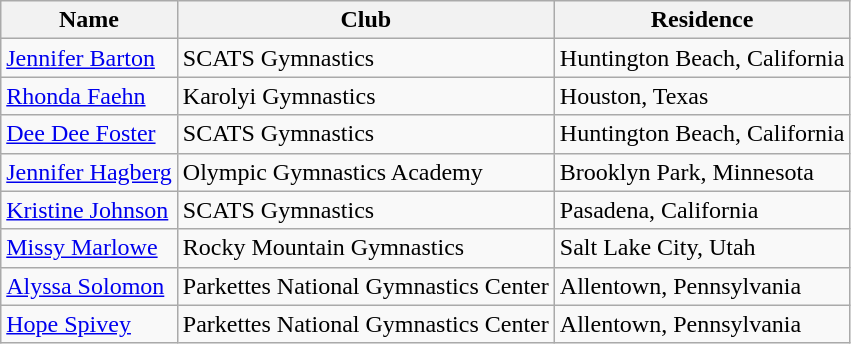<table class="wikitable">
<tr>
<th>Name</th>
<th>Club</th>
<th>Residence</th>
</tr>
<tr>
<td><a href='#'>Jennifer Barton</a></td>
<td>SCATS Gymnastics</td>
<td>Huntington Beach, California</td>
</tr>
<tr>
<td><a href='#'>Rhonda Faehn</a></td>
<td>Karolyi Gymnastics</td>
<td>Houston, Texas</td>
</tr>
<tr>
<td><a href='#'>Dee Dee Foster</a></td>
<td>SCATS Gymnastics</td>
<td>Huntington Beach, California</td>
</tr>
<tr>
<td><a href='#'>Jennifer Hagberg</a></td>
<td>Olympic Gymnastics Academy</td>
<td>Brooklyn Park, Minnesota</td>
</tr>
<tr>
<td><a href='#'>Kristine Johnson</a></td>
<td>SCATS Gymnastics</td>
<td>Pasadena, California</td>
</tr>
<tr>
<td><a href='#'>Missy Marlowe</a></td>
<td>Rocky Mountain Gymnastics</td>
<td>Salt Lake City, Utah</td>
</tr>
<tr>
<td><a href='#'>Alyssa Solomon</a></td>
<td>Parkettes National Gymnastics Center</td>
<td>Allentown, Pennsylvania</td>
</tr>
<tr>
<td><a href='#'>Hope Spivey</a></td>
<td>Parkettes National Gymnastics Center</td>
<td>Allentown, Pennsylvania</td>
</tr>
</table>
